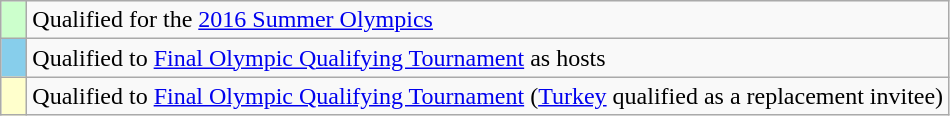<table class="wikitable">
<tr>
<td width=10px bgcolor="#ccffcc"></td>
<td>Qualified for the <a href='#'>2016 Summer Olympics</a></td>
</tr>
<tr>
<td width=10px bgcolor="skyblue"></td>
<td>Qualified to <a href='#'>Final Olympic Qualifying Tournament</a> as hosts</td>
</tr>
<tr>
<td width=10px bgcolor="#ffffcc"></td>
<td>Qualified to <a href='#'>Final Olympic Qualifying Tournament</a> (<a href='#'>Turkey</a> qualified as a replacement invitee)</td>
</tr>
</table>
